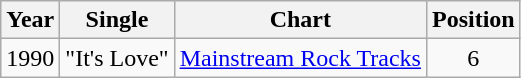<table class="wikitable">
<tr>
<th>Year</th>
<th>Single</th>
<th>Chart</th>
<th>Position</th>
</tr>
<tr>
<td>1990</td>
<td>"It's Love"</td>
<td><a href='#'>Mainstream Rock Tracks</a></td>
<td style="text-align:center;">6</td>
</tr>
</table>
